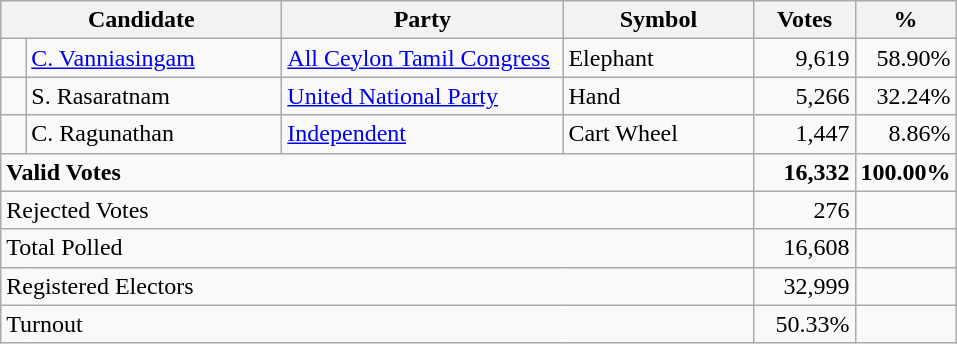<table class="wikitable" border="1" style="text-align:right;">
<tr>
<th align=left colspan=2 width="180">Candidate</th>
<th align=left width="180">Party</th>
<th align=left width="120">Symbol</th>
<th align=left width="60">Votes</th>
<th align=left width="60">%</th>
</tr>
<tr>
<td bgcolor=> </td>
<td align=left><a href='#'>C. Vanniasingam</a></td>
<td align=left><a href='#'>All Ceylon Tamil Congress</a></td>
<td align=left>Elephant</td>
<td>9,619</td>
<td>58.90%</td>
</tr>
<tr>
<td bgcolor=> </td>
<td align=left>S. Rasaratnam</td>
<td align=left><a href='#'>United National Party</a></td>
<td align=left>Hand</td>
<td>5,266</td>
<td>32.24%</td>
</tr>
<tr>
<td></td>
<td align=left>C. Ragunathan</td>
<td align=left><a href='#'>Independent</a></td>
<td align=left>Cart Wheel</td>
<td>1,447</td>
<td>8.86%</td>
</tr>
<tr>
<td align=left colspan=4><strong>Valid Votes</strong></td>
<td><strong>16,332</strong></td>
<td><strong>100.00%</strong></td>
</tr>
<tr>
<td align=left colspan=4>Rejected Votes</td>
<td>276</td>
<td></td>
</tr>
<tr>
<td align=left colspan=4>Total Polled</td>
<td>16,608</td>
<td></td>
</tr>
<tr>
<td align=left colspan=4>Registered Electors</td>
<td>32,999</td>
<td></td>
</tr>
<tr>
<td align=left colspan=4>Turnout</td>
<td>50.33%</td>
</tr>
</table>
